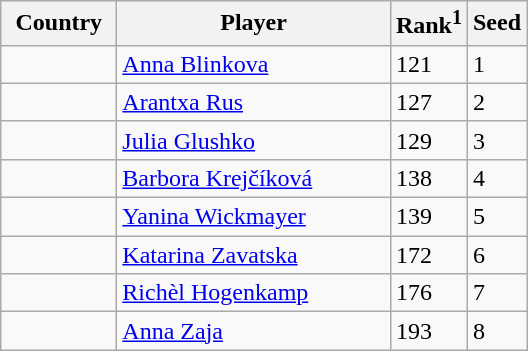<table class="sortable wikitable">
<tr>
<th width="70">Country</th>
<th width="175">Player</th>
<th>Rank<sup>1</sup></th>
<th>Seed</th>
</tr>
<tr>
<td></td>
<td><a href='#'>Anna Blinkova</a></td>
<td>121</td>
<td>1</td>
</tr>
<tr>
<td></td>
<td><a href='#'>Arantxa Rus</a></td>
<td>127</td>
<td>2</td>
</tr>
<tr>
<td></td>
<td><a href='#'>Julia Glushko</a></td>
<td>129</td>
<td>3</td>
</tr>
<tr>
<td></td>
<td><a href='#'>Barbora Krejčíková</a></td>
<td>138</td>
<td>4</td>
</tr>
<tr>
<td></td>
<td><a href='#'>Yanina Wickmayer</a></td>
<td>139</td>
<td>5</td>
</tr>
<tr>
<td></td>
<td><a href='#'>Katarina Zavatska</a></td>
<td>172</td>
<td>6</td>
</tr>
<tr>
<td></td>
<td><a href='#'>Richèl Hogenkamp</a></td>
<td>176</td>
<td>7</td>
</tr>
<tr>
<td></td>
<td><a href='#'>Anna Zaja</a></td>
<td>193</td>
<td>8</td>
</tr>
</table>
